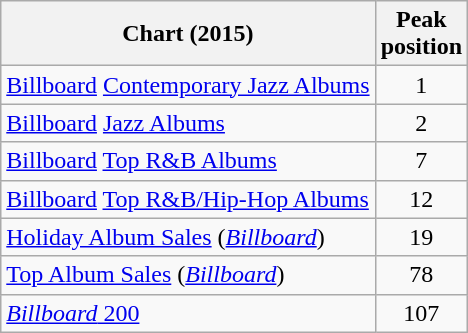<table class="wikitable">
<tr>
<th>Chart (2015)</th>
<th>Peak<br>position</th>
</tr>
<tr>
<td><a href='#'>Billboard</a> <a href='#'>Contemporary Jazz Albums</a></td>
<td style="text-align:center;">1</td>
</tr>
<tr>
<td><a href='#'>Billboard</a> <a href='#'>Jazz Albums</a></td>
<td style="text-align:center;">2</td>
</tr>
<tr>
<td><a href='#'>Billboard</a> <a href='#'>Top R&B Albums</a></td>
<td style="text-align:center;">7</td>
</tr>
<tr>
<td><a href='#'>Billboard</a> <a href='#'>Top R&B/Hip-Hop Albums</a></td>
<td style="text-align:center;">12</td>
</tr>
<tr>
<td><a href='#'>Holiday Album Sales</a> (<em><a href='#'>Billboard</a></em>)</td>
<td style="text-align:center;">19</td>
</tr>
<tr>
<td><a href='#'>Top Album Sales</a> (<em><a href='#'>Billboard</a></em>)</td>
<td style="text-align:center;">78</td>
</tr>
<tr>
<td><a href='#'><em>Billboard</em> 200</a></td>
<td style="text-align:center;">107</td>
</tr>
</table>
